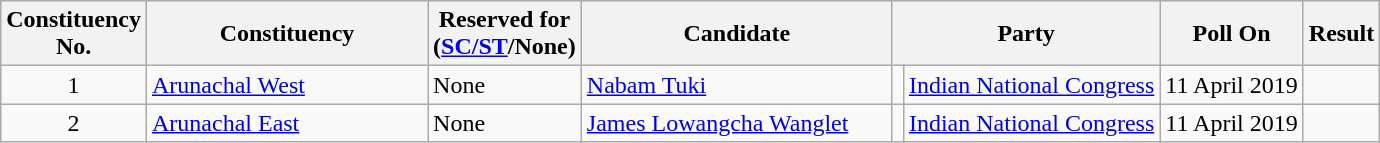<table class= "wikitable sortable">
<tr>
<th>Constituency <br> No.</th>
<th style="width:180px;">Constituency</th>
<th>Reserved for<br>(<a href='#'>SC/ST</a>/None)</th>
<th style="width:200px;">Candidate </th>
<th colspan="2">Party</th>
<th>Poll On</th>
<th>Result</th>
</tr>
<tr>
<td style="text-align:center;">1</td>
<td><a href='#'>Arunachal West</a></td>
<td>None</td>
<td><a href='#'>Nabam Tuki</a></td>
<td bgcolor=></td>
<td><a href='#'>Indian National Congress</a></td>
<td>11 April 2019</td>
<td></td>
</tr>
<tr>
<td style="text-align:center;">2</td>
<td><a href='#'>Arunachal East</a></td>
<td>None</td>
<td><a href='#'>James Lowangcha Wanglet</a></td>
<td bgcolor=></td>
<td><a href='#'>Indian National Congress</a></td>
<td>11 April 2019</td>
<td></td>
</tr>
</table>
